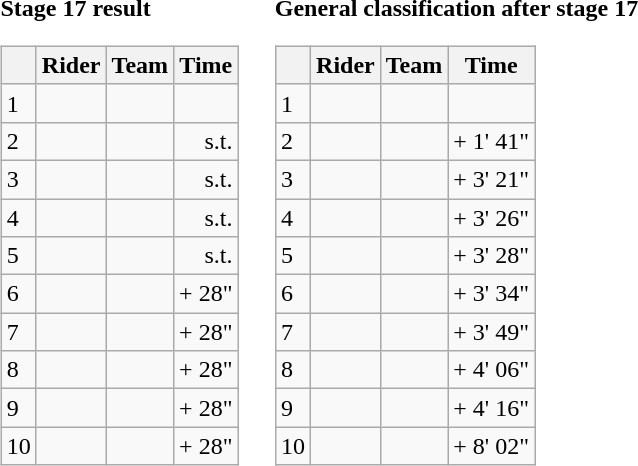<table>
<tr>
<td><strong>Stage 17 result</strong><br><table class="wikitable">
<tr>
<th></th>
<th>Rider</th>
<th>Team</th>
<th>Time</th>
</tr>
<tr>
<td>1</td>
<td></td>
<td></td>
<td align="right"></td>
</tr>
<tr>
<td>2</td>
<td></td>
<td></td>
<td align="right">s.t.</td>
</tr>
<tr>
<td>3</td>
<td></td>
<td></td>
<td align="right">s.t.</td>
</tr>
<tr>
<td>4</td>
<td></td>
<td></td>
<td align="right">s.t.</td>
</tr>
<tr>
<td>5</td>
<td></td>
<td></td>
<td align="right">s.t.</td>
</tr>
<tr>
<td>6</td>
<td></td>
<td></td>
<td align="right">+ 28"</td>
</tr>
<tr>
<td>7</td>
<td></td>
<td></td>
<td align="right">+ 28"</td>
</tr>
<tr>
<td>8</td>
<td></td>
<td></td>
<td align="right">+ 28"</td>
</tr>
<tr>
<td>9</td>
<td></td>
<td></td>
<td align="right">+ 28"</td>
</tr>
<tr>
<td>10</td>
<td></td>
<td></td>
<td align="right">+ 28"</td>
</tr>
</table>
</td>
<td></td>
<td><strong>General classification after stage 17</strong><br><table class="wikitable">
<tr>
<th></th>
<th>Rider</th>
<th>Team</th>
<th>Time</th>
</tr>
<tr>
<td>1</td>
<td> </td>
<td></td>
<td align="right"></td>
</tr>
<tr>
<td>2</td>
<td></td>
<td></td>
<td align="right">+ 1' 41"</td>
</tr>
<tr>
<td>3</td>
<td></td>
<td></td>
<td align="right">+ 3' 21"</td>
</tr>
<tr>
<td>4</td>
<td></td>
<td></td>
<td align="right">+ 3' 26"</td>
</tr>
<tr>
<td>5</td>
<td></td>
<td></td>
<td align="right">+ 3' 28"</td>
</tr>
<tr>
<td>6</td>
<td></td>
<td></td>
<td align="right">+ 3' 34"</td>
</tr>
<tr>
<td>7</td>
<td></td>
<td></td>
<td align="right">+ 3' 49"</td>
</tr>
<tr>
<td>8</td>
<td></td>
<td></td>
<td align="right">+ 4' 06"</td>
</tr>
<tr>
<td>9</td>
<td></td>
<td></td>
<td align="right">+ 4' 16"</td>
</tr>
<tr>
<td>10</td>
<td></td>
<td></td>
<td align="right">+ 8' 02"</td>
</tr>
</table>
</td>
</tr>
</table>
